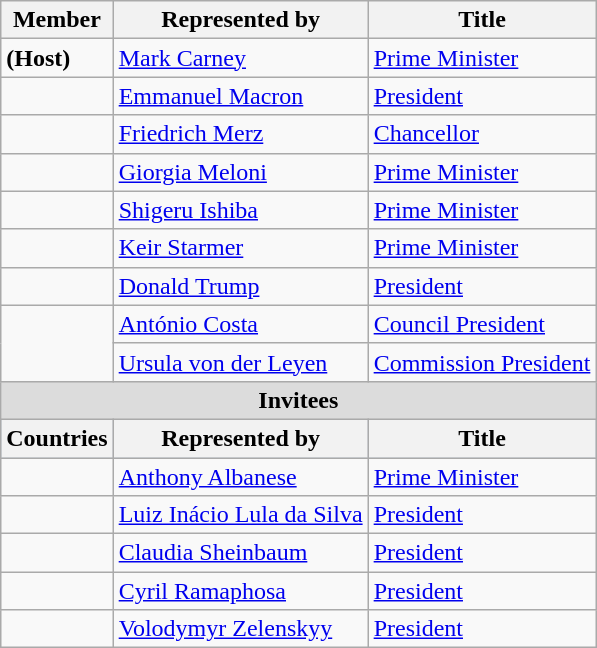<table class="wikitable plainrowheaders">
<tr>
<th scope="col">Member</th>
<th scope="col">Represented by</th>
<th scope="col">Title</th>
</tr>
<tr>
<td><strong> (Host)</strong></td>
<td><a href='#'>Mark Carney</a></td>
<td><a href='#'>Prime Minister</a></td>
</tr>
<tr>
<td></td>
<td><a href='#'>Emmanuel Macron</a></td>
<td><a href='#'>President</a></td>
</tr>
<tr>
<td></td>
<td><a href='#'>Friedrich Merz</a></td>
<td><a href='#'>Chancellor</a></td>
</tr>
<tr>
<td></td>
<td><a href='#'>Giorgia Meloni</a></td>
<td><a href='#'>Prime Minister</a></td>
</tr>
<tr>
<td></td>
<td><a href='#'>Shigeru Ishiba</a></td>
<td><a href='#'>Prime Minister</a></td>
</tr>
<tr>
<td></td>
<td><a href='#'>Keir Starmer</a></td>
<td><a href='#'>Prime Minister</a></td>
</tr>
<tr>
<td></td>
<td><a href='#'>Donald Trump</a></td>
<td><a href='#'>President</a></td>
</tr>
<tr>
<td rowspan="2"></td>
<td><a href='#'>António Costa</a></td>
<td><a href='#'>Council President</a></td>
</tr>
<tr>
<td><a href='#'>Ursula von der Leyen</a></td>
<td><a href='#'>Commission President</a></td>
</tr>
<tr>
<td colspan="4" style="text-align: center; background:Gainsboro"><strong>Invitees</strong></td>
</tr>
<tr style="background:LightSteelBlue; text-align:center;">
<th scope="col">Countries</th>
<th scope="col">Represented by</th>
<th scope="col">Title</th>
</tr>
<tr>
<td></td>
<td><a href='#'>Anthony Albanese</a></td>
<td><a href='#'>Prime Minister</a></td>
</tr>
<tr>
<td></td>
<td><a href='#'>Luiz Inácio Lula da Silva</a></td>
<td><a href='#'>President</a></td>
</tr>
<tr>
<td></td>
<td><a href='#'>Claudia Sheinbaum</a></td>
<td><a href='#'>President</a></td>
</tr>
<tr>
<td></td>
<td><a href='#'>Cyril Ramaphosa</a></td>
<td><a href='#'>President</a></td>
</tr>
<tr>
<td></td>
<td><a href='#'>Volodymyr Zelenskyy</a></td>
<td><a href='#'>President</a></td>
</tr>
</table>
